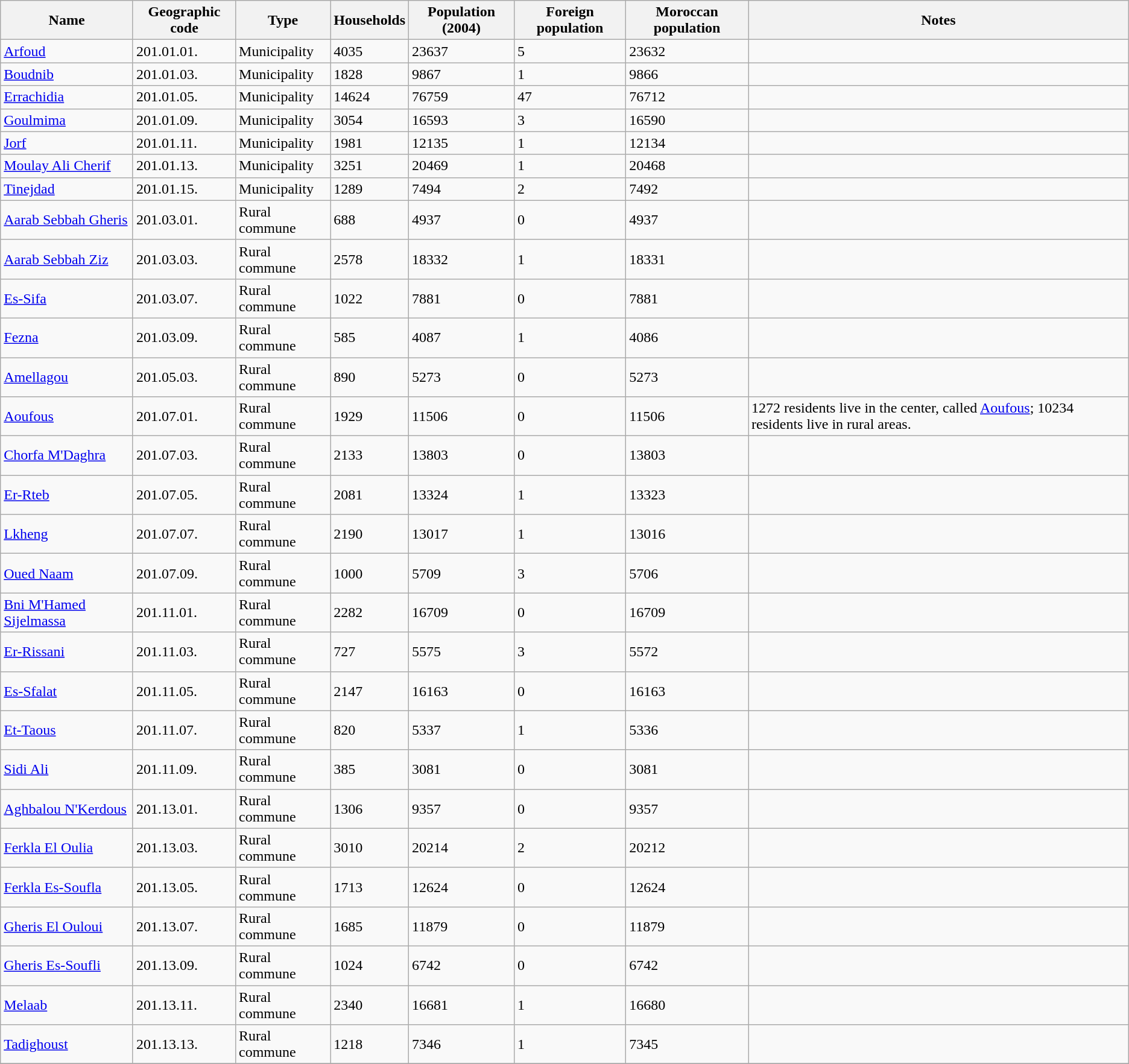<table class="wikitable sortable">
<tr>
<th>Name</th>
<th>Geographic code</th>
<th>Type</th>
<th>Households</th>
<th>Population (2004)</th>
<th>Foreign population</th>
<th>Moroccan population</th>
<th>Notes</th>
</tr>
<tr>
<td><a href='#'>Arfoud</a></td>
<td>201.01.01.</td>
<td>Municipality</td>
<td>4035</td>
<td>23637</td>
<td>5</td>
<td>23632</td>
<td></td>
</tr>
<tr>
<td><a href='#'>Boudnib</a></td>
<td>201.01.03.</td>
<td>Municipality</td>
<td>1828</td>
<td>9867</td>
<td>1</td>
<td>9866</td>
<td></td>
</tr>
<tr>
<td><a href='#'>Errachidia</a></td>
<td>201.01.05.</td>
<td>Municipality</td>
<td>14624</td>
<td>76759</td>
<td>47</td>
<td>76712</td>
<td></td>
</tr>
<tr>
<td><a href='#'>Goulmima</a></td>
<td>201.01.09.</td>
<td>Municipality</td>
<td>3054</td>
<td>16593</td>
<td>3</td>
<td>16590</td>
<td></td>
</tr>
<tr>
<td><a href='#'>Jorf</a></td>
<td>201.01.11.</td>
<td>Municipality</td>
<td>1981</td>
<td>12135</td>
<td>1</td>
<td>12134</td>
<td></td>
</tr>
<tr>
<td><a href='#'>Moulay Ali Cherif</a></td>
<td>201.01.13.</td>
<td>Municipality</td>
<td>3251</td>
<td>20469</td>
<td>1</td>
<td>20468</td>
<td></td>
</tr>
<tr>
<td><a href='#'>Tinejdad</a></td>
<td>201.01.15.</td>
<td>Municipality</td>
<td>1289</td>
<td>7494</td>
<td>2</td>
<td>7492</td>
<td></td>
</tr>
<tr>
<td><a href='#'>Aarab Sebbah Gheris</a></td>
<td>201.03.01.</td>
<td>Rural commune</td>
<td>688</td>
<td>4937</td>
<td>0</td>
<td>4937</td>
<td></td>
</tr>
<tr>
<td><a href='#'>Aarab Sebbah Ziz</a></td>
<td>201.03.03.</td>
<td>Rural commune</td>
<td>2578</td>
<td>18332</td>
<td>1</td>
<td>18331</td>
<td></td>
</tr>
<tr>
<td><a href='#'>Es-Sifa</a></td>
<td>201.03.07.</td>
<td>Rural commune</td>
<td>1022</td>
<td>7881</td>
<td>0</td>
<td>7881</td>
<td></td>
</tr>
<tr>
<td><a href='#'>Fezna</a></td>
<td>201.03.09.</td>
<td>Rural commune</td>
<td>585</td>
<td>4087</td>
<td>1</td>
<td>4086</td>
<td></td>
</tr>
<tr>
<td><a href='#'>Amellagou</a></td>
<td>201.05.03.</td>
<td>Rural commune</td>
<td>890</td>
<td>5273</td>
<td>0</td>
<td>5273</td>
<td></td>
</tr>
<tr>
<td><a href='#'>Aoufous</a></td>
<td>201.07.01.</td>
<td>Rural commune</td>
<td>1929</td>
<td>11506</td>
<td>0</td>
<td>11506</td>
<td>1272 residents live in the center, called <a href='#'>Aoufous</a>; 10234 residents live in rural areas.</td>
</tr>
<tr>
<td><a href='#'>Chorfa M'Daghra</a></td>
<td>201.07.03.</td>
<td>Rural commune</td>
<td>2133</td>
<td>13803</td>
<td>0</td>
<td>13803</td>
<td></td>
</tr>
<tr>
<td><a href='#'>Er-Rteb</a></td>
<td>201.07.05.</td>
<td>Rural commune</td>
<td>2081</td>
<td>13324</td>
<td>1</td>
<td>13323</td>
<td></td>
</tr>
<tr>
<td><a href='#'>Lkheng</a></td>
<td>201.07.07.</td>
<td>Rural commune</td>
<td>2190</td>
<td>13017</td>
<td>1</td>
<td>13016</td>
<td></td>
</tr>
<tr>
<td><a href='#'>Oued Naam</a></td>
<td>201.07.09.</td>
<td>Rural commune</td>
<td>1000</td>
<td>5709</td>
<td>3</td>
<td>5706</td>
<td></td>
</tr>
<tr>
<td><a href='#'>Bni M'Hamed Sijelmassa</a></td>
<td>201.11.01.</td>
<td>Rural commune</td>
<td>2282</td>
<td>16709</td>
<td>0</td>
<td>16709</td>
<td></td>
</tr>
<tr>
<td><a href='#'>Er-Rissani</a></td>
<td>201.11.03.</td>
<td>Rural commune</td>
<td>727</td>
<td>5575</td>
<td>3</td>
<td>5572</td>
<td></td>
</tr>
<tr>
<td><a href='#'>Es-Sfalat</a></td>
<td>201.11.05.</td>
<td>Rural commune</td>
<td>2147</td>
<td>16163</td>
<td>0</td>
<td>16163</td>
<td></td>
</tr>
<tr>
<td><a href='#'>Et-Taous</a></td>
<td>201.11.07.</td>
<td>Rural commune</td>
<td>820</td>
<td>5337</td>
<td>1</td>
<td>5336</td>
<td></td>
</tr>
<tr>
<td><a href='#'>Sidi Ali</a></td>
<td>201.11.09.</td>
<td>Rural commune</td>
<td>385</td>
<td>3081</td>
<td>0</td>
<td>3081</td>
<td></td>
</tr>
<tr>
<td><a href='#'>Aghbalou N'Kerdous</a></td>
<td>201.13.01.</td>
<td>Rural commune</td>
<td>1306</td>
<td>9357</td>
<td>0</td>
<td>9357</td>
<td></td>
</tr>
<tr>
<td><a href='#'>Ferkla El Oulia</a></td>
<td>201.13.03.</td>
<td>Rural commune</td>
<td>3010</td>
<td>20214</td>
<td>2</td>
<td>20212</td>
<td></td>
</tr>
<tr>
<td><a href='#'>Ferkla Es-Soufla</a></td>
<td>201.13.05.</td>
<td>Rural commune</td>
<td>1713</td>
<td>12624</td>
<td>0</td>
<td>12624</td>
<td></td>
</tr>
<tr>
<td><a href='#'>Gheris El Ouloui</a></td>
<td>201.13.07.</td>
<td>Rural commune</td>
<td>1685</td>
<td>11879</td>
<td>0</td>
<td>11879</td>
<td></td>
</tr>
<tr>
<td><a href='#'>Gheris Es-Soufli</a></td>
<td>201.13.09.</td>
<td>Rural commune</td>
<td>1024</td>
<td>6742</td>
<td>0</td>
<td>6742</td>
<td></td>
</tr>
<tr>
<td><a href='#'>Melaab</a></td>
<td>201.13.11.</td>
<td>Rural commune</td>
<td>2340</td>
<td>16681</td>
<td>1</td>
<td>16680</td>
<td></td>
</tr>
<tr>
<td><a href='#'>Tadighoust</a></td>
<td>201.13.13.</td>
<td>Rural commune</td>
<td>1218</td>
<td>7346</td>
<td>1</td>
<td>7345</td>
<td></td>
</tr>
<tr>
</tr>
</table>
